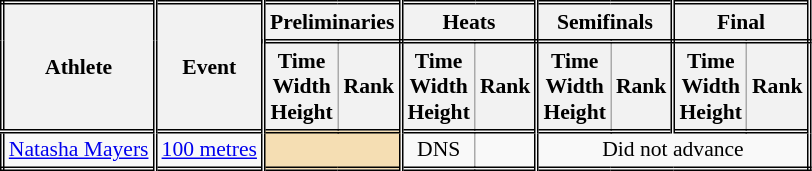<table class=wikitable style="font-size:90%; border: double;">
<tr>
<th rowspan="2" style="border-right:double">Athlete</th>
<th rowspan="2" style="border-right:double">Event</th>
<th colspan="2" style="border-right:double; border-bottom:double;">Preliminaries</th>
<th colspan="2" style="border-right:double; border-bottom:double;">Heats</th>
<th colspan="2" style="border-right:double; border-bottom:double;">Semifinals</th>
<th colspan="2" style="border-right:double; border-bottom:double;">Final</th>
</tr>
<tr>
<th>Time<br>Width<br>Height</th>
<th style="border-right:double">Rank</th>
<th>Time<br>Width<br>Height</th>
<th style="border-right:double">Rank</th>
<th>Time<br>Width<br>Height</th>
<th style="border-right:double">Rank</th>
<th>Time<br>Width<br>Height</th>
<th style="border-right:double">Rank</th>
</tr>
<tr style="border-top: double;">
<td style="border-right:double"><a href='#'>Natasha Mayers</a></td>
<td style="border-right:double"><a href='#'>100 metres</a></td>
<td style="border-right:double" colspan= 2 bgcolor="wheat"></td>
<td align=center>DNS</td>
<td align=center style="border-right:double"></td>
<td colspan="4" align=center>Did not advance</td>
</tr>
</table>
